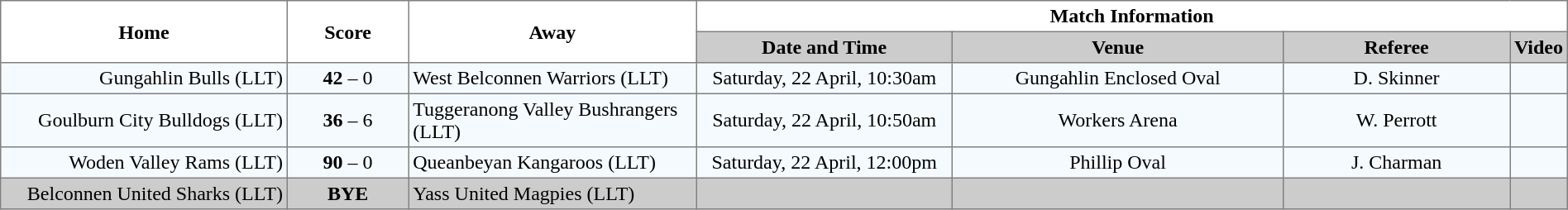<table border="1" cellpadding="3" cellspacing="0" width="100%" style="border-collapse:collapse;  text-align:center;">
<tr>
<th rowspan="2" width="19%">Home</th>
<th rowspan="2" width="8%">Score</th>
<th rowspan="2" width="19%">Away</th>
<th colspan="4">Match Information</th>
</tr>
<tr style="background:#CCCCCC">
<th width="17%">Date and Time</th>
<th width="22%">Venue</th>
<th width="50%">Referee</th>
<th>Video</th>
</tr>
<tr style="text-align:center; background:#f5faff;">
<td align="right">Gungahlin Bulls (LLT) </td>
<td><strong>42</strong> – 0</td>
<td align="left"> West Belconnen Warriors (LLT)</td>
<td>Saturday, 22 April, 10:30am</td>
<td>Gungahlin Enclosed Oval</td>
<td>D. Skinner</td>
<td></td>
</tr>
<tr style="text-align:center; background:#f5faff;">
<td align="right">Goulburn City Bulldogs (LLT) </td>
<td><strong>36</strong> – 6</td>
<td align="left"> Tuggeranong Valley Bushrangers (LLT)</td>
<td>Saturday, 22 April, 10:50am</td>
<td>Workers Arena</td>
<td>W. Perrott</td>
<td></td>
</tr>
<tr style="text-align:center; background:#f5faff;">
<td align="right">Woden Valley Rams (LLT) </td>
<td><strong>90</strong> – 0</td>
<td align="left"> Queanbeyan Kangaroos (LLT)</td>
<td>Saturday, 22 April, 12:00pm</td>
<td>Phillip Oval</td>
<td>J. Charman</td>
<td></td>
</tr>
<tr style="text-align:center; background:#CCCCCC;">
<td align="right">Belconnen United Sharks (LLT) </td>
<td><strong>BYE</strong></td>
<td align="left"> Yass United Magpies (LLT)</td>
<td></td>
<td></td>
<td></td>
<td></td>
</tr>
</table>
